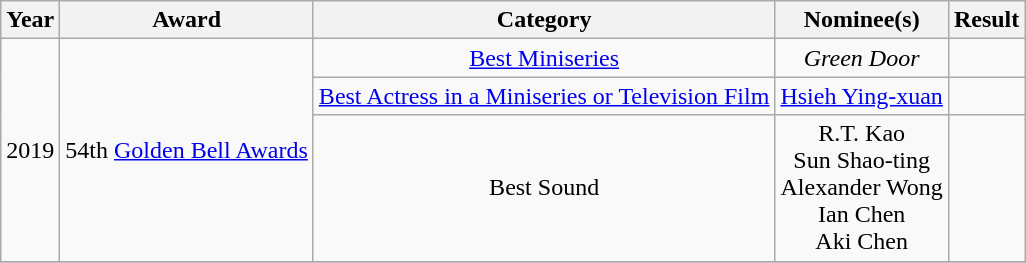<table class="wikitable sortable plainrowheaders" style="text-align:center;">
<tr>
<th>Year</th>
<th>Award</th>
<th>Category</th>
<th>Nominee(s)</th>
<th>Result</th>
</tr>
<tr>
<td rowspan="3">2019</td>
<td rowspan="3">54th <a href='#'>Golden Bell Awards</a></td>
<td><a href='#'>Best Miniseries</a></td>
<td><em>Green Door</em></td>
<td></td>
</tr>
<tr>
<td><a href='#'>Best Actress in a Miniseries or Television Film</a></td>
<td><a href='#'>Hsieh Ying-xuan</a></td>
<td></td>
</tr>
<tr>
<td>Best Sound</td>
<td>R.T. Kao <br> Sun Shao-ting <br> Alexander Wong <br> Ian Chen <br> Aki Chen</td>
<td></td>
</tr>
<tr>
</tr>
</table>
